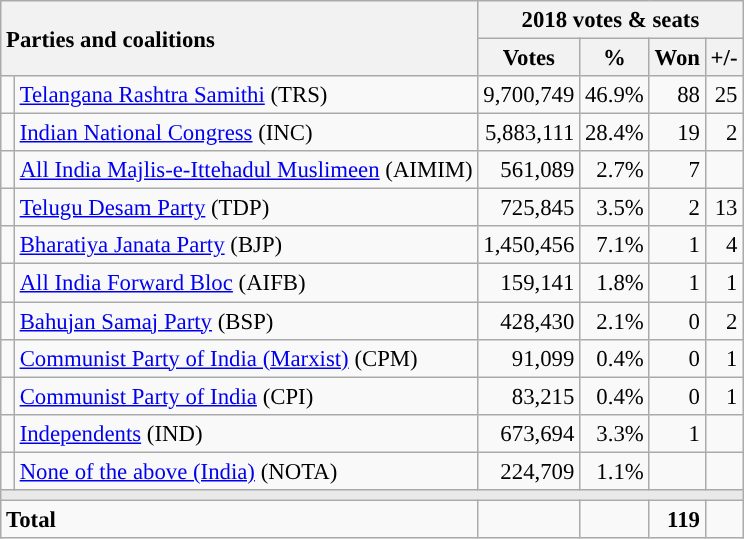<table class="wikitable" style="text-align:right; font-size:95%;">
<tr>
<th colspan="2" rowspan="2" width="300" style="text-align:left;">Parties and coalitions</th>
<th colspan="4">2018 votes & seats</th>
</tr>
<tr>
<th>Votes</th>
<th>%</th>
<th>Won</th>
<th>+/-</th>
</tr>
<tr>
<td></td>
<td align="left"><a href='#'>Telangana Rashtra Samithi</a> (TRS)</td>
<td>9,700,749</td>
<td>46.9%</td>
<td>88</td>
<td>25</td>
</tr>
<tr>
<td width="2"></td>
<td align="left"><a href='#'>Indian National Congress</a> (INC)</td>
<td>5,883,111</td>
<td>28.4%</td>
<td>19</td>
<td>2</td>
</tr>
<tr>
<td></td>
<td align="left"><a href='#'>All India Majlis-e-Ittehadul Muslimeen</a> (AIMIM)</td>
<td>561,089</td>
<td>2.7%</td>
<td>7</td>
<td></td>
</tr>
<tr>
<td></td>
<td align="left"><a href='#'>Telugu Desam Party</a> (TDP)</td>
<td>725,845</td>
<td>3.5%</td>
<td>2</td>
<td>13</td>
</tr>
<tr>
<td></td>
<td align="left"><a href='#'>Bharatiya Janata Party</a> (BJP)</td>
<td>1,450,456</td>
<td>7.1%</td>
<td>1</td>
<td>4</td>
</tr>
<tr>
<td></td>
<td align="left"><a href='#'>All India Forward Bloc</a> (AIFB)</td>
<td>159,141</td>
<td>1.8%</td>
<td>1</td>
<td>1</td>
</tr>
<tr>
<td></td>
<td align="left"><a href='#'>Bahujan Samaj Party</a> (BSP)</td>
<td>428,430</td>
<td>2.1%</td>
<td>0</td>
<td>2</td>
</tr>
<tr>
<td></td>
<td align="left"><a href='#'>Communist Party of India (Marxist)</a> (CPM)</td>
<td>91,099</td>
<td>0.4%</td>
<td>0</td>
<td>1</td>
</tr>
<tr>
<td></td>
<td align="left"><a href='#'>Communist Party of India</a> (CPI)</td>
<td>83,215</td>
<td>0.4%</td>
<td>0</td>
<td>1</td>
</tr>
<tr>
<td></td>
<td align="left"><a href='#'>Independents</a> (IND)</td>
<td>673,694</td>
<td>3.3%</td>
<td>1</td>
<td></td>
</tr>
<tr>
<td></td>
<td align="left"><a href='#'>None of the above (India)</a> (NOTA)</td>
<td>224,709</td>
<td>1.1%</td>
<td></td>
<td></td>
</tr>
<tr>
<td colspan="7" bgcolor="#E9E9E9"></td>
</tr>
<tr style="font-weight:bold;">
<td colspan="2" align="left">Total</td>
<td></td>
<td></td>
<td>119</td>
<td></td>
</tr>
</table>
